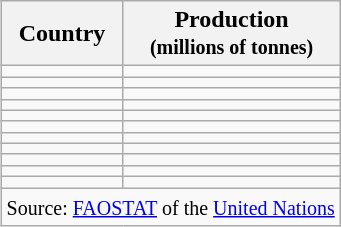<table class="wikitable"  style="float:right; clear:left;">
<tr>
<th scope="col">Country</th>
<th scope="col">Production<br><small>(millions of tonnes)</small></th>
</tr>
<tr>
<td></td>
<td></td>
</tr>
<tr>
<td></td>
<td></td>
</tr>
<tr>
<td></td>
<td></td>
</tr>
<tr>
<td></td>
<td></td>
</tr>
<tr>
<td></td>
<td></td>
</tr>
<tr>
<td></td>
<td></td>
</tr>
<tr>
<td></td>
<td></td>
</tr>
<tr>
<td></td>
<td></td>
</tr>
<tr>
<td></td>
<td></td>
</tr>
<tr>
<td></td>
<td></td>
</tr>
<tr>
<td></td>
<td></td>
</tr>
<tr>
<td colspan="2"><small>Source: <a href='#'>FAOSTAT</a> of the <a href='#'>United Nations</a></small></td>
</tr>
</table>
